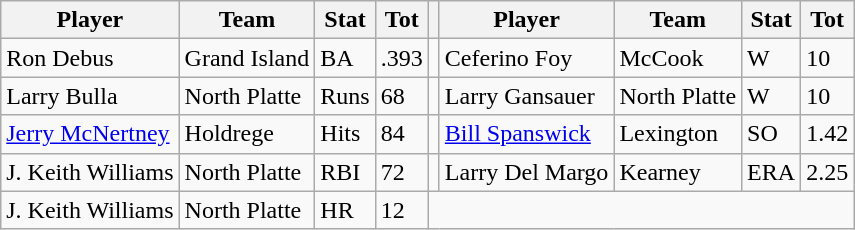<table class="wikitable">
<tr>
<th>Player</th>
<th>Team</th>
<th>Stat</th>
<th>Tot</th>
<th></th>
<th>Player</th>
<th>Team</th>
<th>Stat</th>
<th>Tot</th>
</tr>
<tr>
<td>Ron Debus</td>
<td>Grand Island</td>
<td>BA</td>
<td>.393</td>
<td></td>
<td>Ceferino Foy</td>
<td>McCook</td>
<td>W</td>
<td>10</td>
</tr>
<tr>
<td>Larry Bulla</td>
<td>North Platte</td>
<td>Runs</td>
<td>68</td>
<td></td>
<td>Larry Gansauer</td>
<td>North Platte</td>
<td>W</td>
<td>10</td>
</tr>
<tr>
<td><a href='#'>Jerry McNertney</a></td>
<td>Holdrege</td>
<td>Hits</td>
<td>84</td>
<td></td>
<td><a href='#'>Bill Spanswick</a></td>
<td>Lexington</td>
<td>SO</td>
<td>1.42</td>
</tr>
<tr>
<td>J. Keith Williams</td>
<td>North Platte</td>
<td>RBI</td>
<td>72</td>
<td></td>
<td>Larry Del Margo</td>
<td>Kearney</td>
<td>ERA</td>
<td>2.25</td>
</tr>
<tr>
<td>J. Keith Williams</td>
<td>North Platte</td>
<td>HR</td>
<td>12</td>
</tr>
</table>
